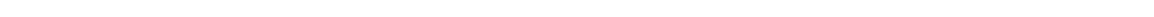<table style="width:88%; text-align:center;">
<tr style="color:white;">
<td style="background:"><strong>41</strong></td>
<td style="background:"><strong>4</strong></td>
<td style="background:"><strong>5</strong></td>
<td style="background:"><strong>13</strong></td>
</tr>
</table>
